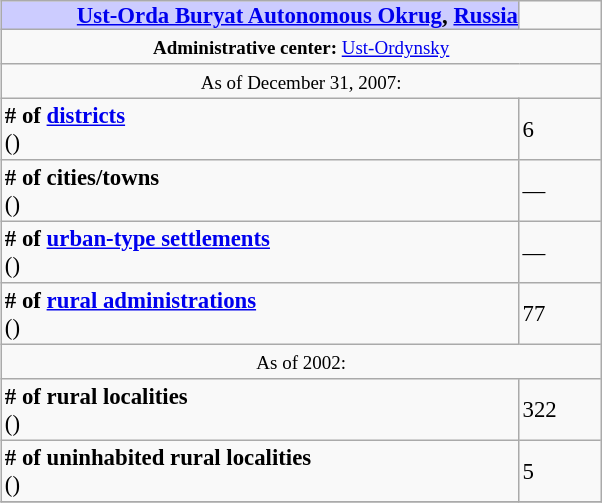<table border=1 align="right" cellpadding=2 cellspacing=0 style="margin: 0 0 1em 1em; background: #f9f9f9; border: 1px #aaa solid; border-collapse: collapse; font-size: 95%;">
<tr>
<th bgcolor="#ccccff" style="padding:0 0 0 50px;"><a href='#'>Ust-Orda Buryat Autonomous Okrug</a>, <a href='#'>Russia</a></th>
<td width="50px"></td>
</tr>
<tr>
<td colspan=2 align="center"><small><strong>Administrative center:</strong> <a href='#'>Ust-Ordynsky</a></small></td>
</tr>
<tr>
<td colspan=2 align="center"><small>As of December 31, 2007:</small></td>
</tr>
<tr>
<td><strong># of <a href='#'>districts</a></strong><br>()</td>
<td>6</td>
</tr>
<tr>
<td><strong># of cities/towns</strong><br>()</td>
<td>—</td>
</tr>
<tr>
<td><strong># of <a href='#'>urban-type settlements</a></strong><br>()</td>
<td>—</td>
</tr>
<tr>
<td><strong># of <a href='#'>rural administrations</a></strong><br>()</td>
<td>77</td>
</tr>
<tr>
<td colspan=2 align="center"><small>As of 2002:</small></td>
</tr>
<tr>
<td><strong># of rural localities</strong><br>()</td>
<td>322</td>
</tr>
<tr>
<td><strong># of uninhabited rural localities</strong><br>()</td>
<td>5</td>
</tr>
<tr>
</tr>
</table>
